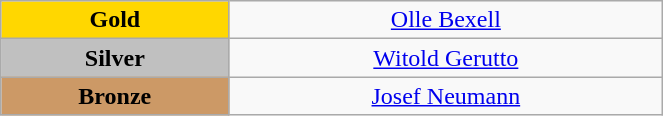<table class="wikitable" style="text-align:center; " width="35%">
<tr>
<td bgcolor="gold"><strong>Gold</strong></td>
<td><a href='#'>Olle Bexell</a><br>  <small><em></em></small></td>
</tr>
<tr>
<td bgcolor="silver"><strong>Silver</strong></td>
<td><a href='#'>Witold Gerutto</a><br>  <small><em></em></small></td>
</tr>
<tr>
<td bgcolor="CC9966"><strong>Bronze</strong></td>
<td><a href='#'>Josef Neumann</a><br>  <small><em></em></small></td>
</tr>
</table>
